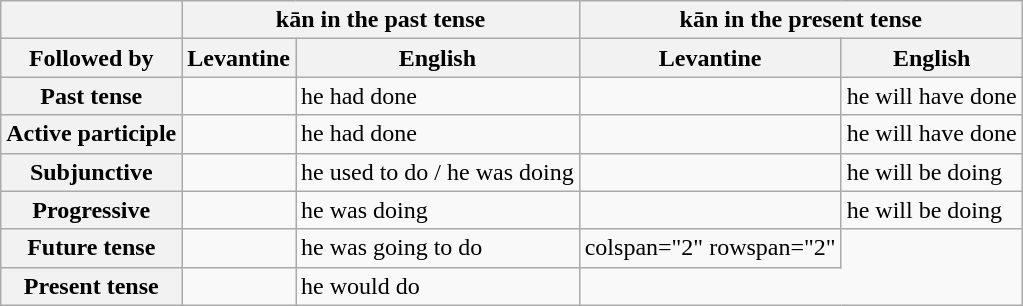<table class="wikitable">
<tr>
<th></th>
<th colspan="2">kān in the past tense</th>
<th colspan="2">kān in the present tense</th>
</tr>
<tr>
<th>Followed by</th>
<th>Levantine</th>
<th>English</th>
<th>Levantine</th>
<th>English</th>
</tr>
<tr>
<th>Past tense</th>
<td> </td>
<td>he had done</td>
<td> </td>
<td>he will have done</td>
</tr>
<tr>
<th>Active participle</th>
<td> </td>
<td>he had done</td>
<td> </td>
<td>he will have done</td>
</tr>
<tr>
<th>Subjunctive</th>
<td> </td>
<td>he used to do / he was doing</td>
<td> </td>
<td>he will be doing</td>
</tr>
<tr>
<th>Progressive</th>
<td> </td>
<td>he was doing</td>
<td> </td>
<td>he will be doing</td>
</tr>
<tr>
<th>Future tense</th>
<td> <br> </td>
<td>he was going to do</td>
<td>colspan="2" rowspan="2" </td>
</tr>
<tr>
<th>Present tense</th>
<td> </td>
<td>he would do</td>
</tr>
</table>
